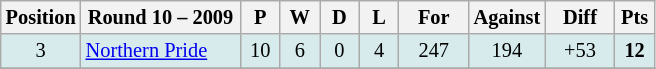<table class="wikitable" style="text-align:center; font-size:85%;">
<tr>
<th width=40 abbr="Position">Position</th>
<th width=100>Round 10 – 2009</th>
<th width=20 abbr="Played">P</th>
<th width=20 abbr="Won">W</th>
<th width=20 abbr="Drawn">D</th>
<th width=20 abbr="Lost">L</th>
<th width=40 abbr="Points for">For</th>
<th width=40 abbr="Points against">Against</th>
<th width=40 abbr="Points difference">Diff</th>
<th width=20 abbr="Points">Pts</th>
</tr>
<tr style="background: #d7ebed;">
<td>3</td>
<td style="text-align:left;"> <a href='#'>Northern Pride</a></td>
<td>10</td>
<td>6</td>
<td>0</td>
<td>4</td>
<td>247</td>
<td>194</td>
<td>+53</td>
<td><strong>12</strong></td>
</tr>
<tr>
</tr>
</table>
